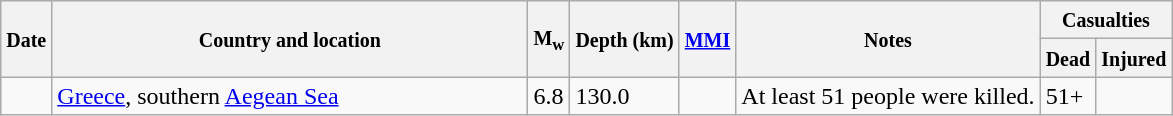<table class="wikitable sortable sort-under" style="border:1px black; margin-left:1em;">
<tr>
<th rowspan="2"><small>Date</small></th>
<th rowspan="2" style="width: 310px"><small>Country and location</small></th>
<th rowspan="2"><small>M<sub>w</sub></small></th>
<th rowspan="2"><small>Depth (km)</small></th>
<th rowspan="2"><small><a href='#'>MMI</a></small></th>
<th rowspan="2" class="unsortable"><small>Notes</small></th>
<th colspan="2"><small>Casualties</small></th>
</tr>
<tr>
<th><small>Dead</small></th>
<th><small>Injured</small></th>
</tr>
<tr>
<td></td>
<td> <a href='#'>Greece</a>, southern <a href='#'>Aegean Sea</a></td>
<td>6.8</td>
<td>130.0</td>
<td></td>
<td>At least 51 people were killed.</td>
<td>51+</td>
<td></td>
</tr>
</table>
